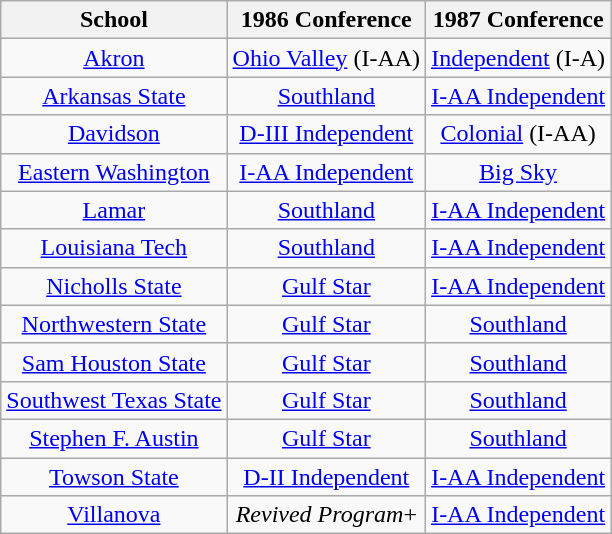<table class="wikitable sortable">
<tr>
<th>School</th>
<th>1986 Conference</th>
<th>1987 Conference</th>
</tr>
<tr style="text-align:center;">
<td><a href='#'>Akron</a></td>
<td><a href='#'>Ohio Valley</a> (I-AA)</td>
<td><a href='#'>Independent</a> (I-A)</td>
</tr>
<tr style="text-align:center;">
<td><a href='#'>Arkansas State</a></td>
<td><a href='#'>Southland</a></td>
<td><a href='#'>I-AA Independent</a></td>
</tr>
<tr style="text-align:center;">
<td><a href='#'>Davidson</a></td>
<td><a href='#'>D-III Independent</a></td>
<td><a href='#'>Colonial</a> (I-AA)</td>
</tr>
<tr style="text-align:center;">
<td><a href='#'>Eastern Washington</a></td>
<td><a href='#'>I-AA Independent</a></td>
<td><a href='#'>Big Sky</a></td>
</tr>
<tr style="text-align:center;">
<td><a href='#'>Lamar</a></td>
<td><a href='#'>Southland</a></td>
<td><a href='#'>I-AA Independent</a></td>
</tr>
<tr style="text-align:center;">
<td><a href='#'>Louisiana Tech</a></td>
<td><a href='#'>Southland</a></td>
<td><a href='#'>I-AA Independent</a></td>
</tr>
<tr style="text-align:center;">
<td><a href='#'>Nicholls State</a></td>
<td><a href='#'>Gulf Star</a></td>
<td><a href='#'>I-AA Independent</a></td>
</tr>
<tr style="text-align:center;">
<td><a href='#'>Northwestern State</a></td>
<td><a href='#'>Gulf Star</a></td>
<td><a href='#'>Southland</a></td>
</tr>
<tr style="text-align:center;">
<td><a href='#'>Sam Houston State</a></td>
<td><a href='#'>Gulf Star</a></td>
<td><a href='#'>Southland</a></td>
</tr>
<tr style="text-align:center;">
<td><a href='#'>Southwest Texas State</a></td>
<td><a href='#'>Gulf Star</a></td>
<td><a href='#'>Southland</a></td>
</tr>
<tr style="text-align:center;">
<td><a href='#'>Stephen F. Austin</a></td>
<td><a href='#'>Gulf Star</a></td>
<td><a href='#'>Southland</a></td>
</tr>
<tr style="text-align:center;">
<td><a href='#'>Towson State</a></td>
<td><a href='#'>D-II Independent</a></td>
<td><a href='#'>I-AA Independent</a></td>
</tr>
<tr style="text-align:center;">
<td><a href='#'>Villanova</a></td>
<td><em>Revived Program</em>+</td>
<td><a href='#'>I-AA Independent</a></td>
</tr>
</table>
